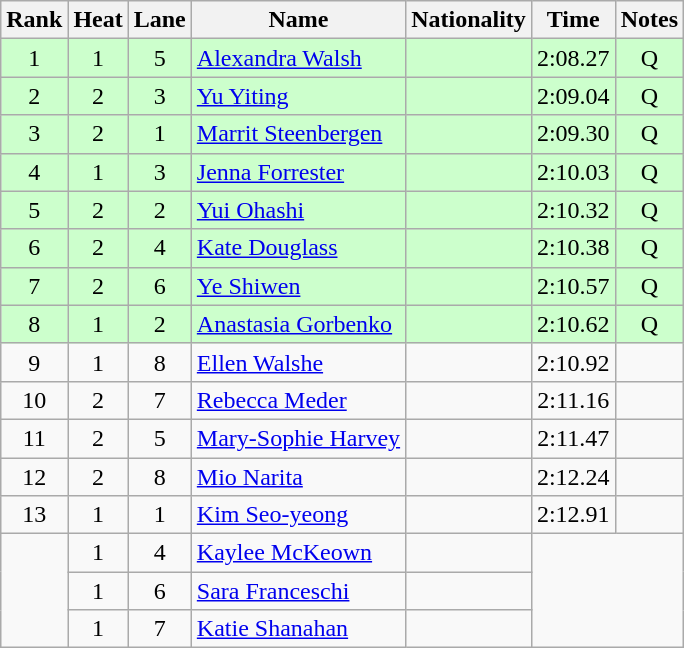<table class="wikitable sortable" style="text-align:center">
<tr>
<th>Rank</th>
<th>Heat</th>
<th>Lane</th>
<th>Name</th>
<th>Nationality</th>
<th>Time</th>
<th>Notes</th>
</tr>
<tr bgcolor=ccffcc>
<td>1</td>
<td>1</td>
<td>5</td>
<td align=left><a href='#'>Alexandra Walsh</a></td>
<td align=left></td>
<td>2:08.27</td>
<td>Q</td>
</tr>
<tr bgcolor=ccffcc>
<td>2</td>
<td>2</td>
<td>3</td>
<td align=left><a href='#'>Yu Yiting</a></td>
<td align=left></td>
<td>2:09.04</td>
<td>Q</td>
</tr>
<tr bgcolor=ccffcc>
<td>3</td>
<td>2</td>
<td>1</td>
<td align=left><a href='#'>Marrit Steenbergen</a></td>
<td align=left></td>
<td>2:09.30</td>
<td>Q</td>
</tr>
<tr bgcolor=ccffcc>
<td>4</td>
<td>1</td>
<td>3</td>
<td align=left><a href='#'>Jenna Forrester</a></td>
<td align=left></td>
<td>2:10.03</td>
<td>Q</td>
</tr>
<tr bgcolor=ccffcc>
<td>5</td>
<td>2</td>
<td>2</td>
<td align=left><a href='#'>Yui Ohashi</a></td>
<td align=left></td>
<td>2:10.32</td>
<td>Q</td>
</tr>
<tr bgcolor=ccffcc>
<td>6</td>
<td>2</td>
<td>4</td>
<td align=left><a href='#'>Kate Douglass</a></td>
<td align=left></td>
<td>2:10.38</td>
<td>Q</td>
</tr>
<tr bgcolor=ccffcc>
<td>7</td>
<td>2</td>
<td>6</td>
<td align=left><a href='#'>Ye Shiwen</a></td>
<td align=left></td>
<td>2:10.57</td>
<td>Q</td>
</tr>
<tr bgcolor=ccffcc>
<td>8</td>
<td>1</td>
<td>2</td>
<td align=left><a href='#'>Anastasia Gorbenko</a></td>
<td align=left></td>
<td>2:10.62</td>
<td>Q</td>
</tr>
<tr>
<td>9</td>
<td>1</td>
<td>8</td>
<td align=left><a href='#'>Ellen Walshe</a></td>
<td align=left></td>
<td>2:10.92</td>
<td></td>
</tr>
<tr>
<td>10</td>
<td>2</td>
<td>7</td>
<td align=left><a href='#'>Rebecca Meder</a></td>
<td align=left></td>
<td>2:11.16</td>
<td></td>
</tr>
<tr>
<td>11</td>
<td>2</td>
<td>5</td>
<td align=left><a href='#'>Mary-Sophie Harvey</a></td>
<td align=left></td>
<td>2:11.47</td>
<td></td>
</tr>
<tr>
<td>12</td>
<td>2</td>
<td>8</td>
<td align=left><a href='#'>Mio Narita</a></td>
<td align=left></td>
<td>2:12.24</td>
<td></td>
</tr>
<tr>
<td>13</td>
<td>1</td>
<td>1</td>
<td align=left><a href='#'>Kim Seo-yeong</a></td>
<td align=left></td>
<td>2:12.91</td>
<td></td>
</tr>
<tr>
<td rowspan=3></td>
<td>1</td>
<td>4</td>
<td align=left><a href='#'>Kaylee McKeown</a></td>
<td align=left></td>
<td colspan=2 rowspan=3></td>
</tr>
<tr>
<td>1</td>
<td>6</td>
<td align=left><a href='#'>Sara Franceschi</a></td>
<td align=left></td>
</tr>
<tr>
<td>1</td>
<td>7</td>
<td align=left><a href='#'>Katie Shanahan</a></td>
<td align=left></td>
</tr>
</table>
